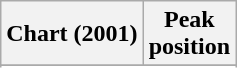<table class="wikitable plainrowheaders" style="text-align:center">
<tr>
<th>Chart (2001)</th>
<th>Peak<br>position</th>
</tr>
<tr>
</tr>
<tr>
</tr>
</table>
